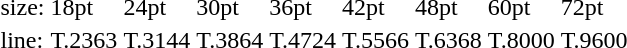<table style="margin-left:40px;">
<tr>
<td>size:</td>
<td>18pt</td>
<td>24pt</td>
<td>30pt</td>
<td>36pt</td>
<td>42pt</td>
<td>48pt</td>
<td>60pt</td>
<td>72pt</td>
</tr>
<tr>
<td>line:</td>
<td>T.2363</td>
<td>T.3144</td>
<td>T.3864</td>
<td>T.4724</td>
<td>T.5566</td>
<td>T.6368</td>
<td>T.8000</td>
<td>T.9600</td>
</tr>
</table>
